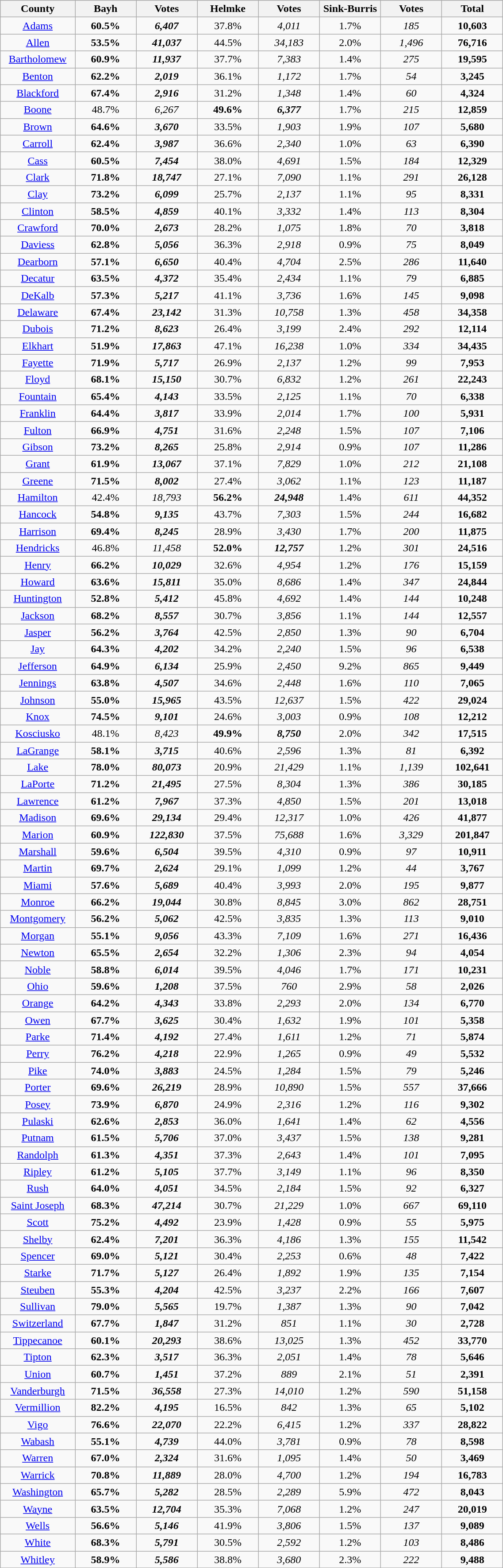<table width="60%" class="wikitable sortable">
<tr bgcolor=lightgrey>
<th width="11%">County</th>
<th width="10%">Bayh</th>
<th width="10%">Votes</th>
<th width="10%">Helmke</th>
<th width="10%">Votes</th>
<th width="10%">Sink-Burris</th>
<th width="10%">Votes</th>
<th width="10%">Total</th>
</tr>
<tr>
<td align=center ><a href='#'>Adams</a></td>
<td align=center><strong>60.5%</strong></td>
<td align=center><strong><em>6,407</em></strong></td>
<td align=center>37.8%</td>
<td align=center><em>4,011</em></td>
<td align=center>1.7%</td>
<td align=center><em>185</em></td>
<td align=center><strong>10,603</strong></td>
</tr>
<tr>
<td align=center ><a href='#'>Allen</a></td>
<td align=center><strong>53.5%</strong></td>
<td align=center><strong><em>41,037</em></strong></td>
<td align=center>44.5%</td>
<td align=center><em>34,183</em></td>
<td align=center>2.0%</td>
<td align=center><em>1,496</em></td>
<td align=center><strong>76,716</strong></td>
</tr>
<tr>
<td align=center ><a href='#'>Bartholomew</a></td>
<td align=center><strong>60.9%</strong></td>
<td align=center><strong><em>11,937</em></strong></td>
<td align=center>37.7%</td>
<td align=center><em>7,383</em></td>
<td align=center>1.4%</td>
<td align=center><em>275</em></td>
<td align=center><strong>19,595</strong></td>
</tr>
<tr>
<td align=center ><a href='#'>Benton</a></td>
<td align=center><strong>62.2%</strong></td>
<td align=center><strong><em>2,019</em></strong></td>
<td align=center>36.1%</td>
<td align=center><em>1,172</em></td>
<td align=center>1.7%</td>
<td align=center><em>54</em></td>
<td align=center><strong>3,245</strong></td>
</tr>
<tr>
<td align=center ><a href='#'>Blackford</a></td>
<td align=center><strong>67.4%</strong></td>
<td align=center><strong><em>2,916</em></strong></td>
<td align=center>31.2%</td>
<td align=center><em>1,348</em></td>
<td align=center>1.4%</td>
<td align=center><em>60</em></td>
<td align=center><strong>4,324</strong></td>
</tr>
<tr>
<td align=center ><a href='#'>Boone</a></td>
<td align=center>48.7%</td>
<td align=center><em>6,267</em></td>
<td align=center><strong>49.6%</strong></td>
<td align=center><strong><em>6,377</em></strong></td>
<td align=center>1.7%</td>
<td align=center><em>215</em></td>
<td align=center><strong>12,859</strong></td>
</tr>
<tr>
<td align=center ><a href='#'>Brown</a></td>
<td align=center><strong>64.6%</strong></td>
<td align=center><strong><em>3,670</em></strong></td>
<td align=center>33.5%</td>
<td align=center><em>1,903</em></td>
<td align=center>1.9%</td>
<td align=center><em>107</em></td>
<td align=center><strong>5,680</strong></td>
</tr>
<tr>
<td align=center ><a href='#'>Carroll</a></td>
<td align=center><strong>62.4%</strong></td>
<td align=center><strong><em>3,987</em></strong></td>
<td align=center>36.6%</td>
<td align=center><em>2,340</em></td>
<td align=center>1.0%</td>
<td align=center><em>63</em></td>
<td align=center><strong>6,390</strong></td>
</tr>
<tr>
<td align=center ><a href='#'>Cass</a></td>
<td align=center><strong>60.5%</strong></td>
<td align=center><strong><em>7,454</em></strong></td>
<td align=center>38.0%</td>
<td align=center><em>4,691</em></td>
<td align=center>1.5%</td>
<td align=center><em>184</em></td>
<td align=center><strong>12,329</strong></td>
</tr>
<tr>
<td align=center ><a href='#'>Clark</a></td>
<td align=center><strong>71.8%</strong></td>
<td align=center><strong><em>18,747</em></strong></td>
<td align=center>27.1%</td>
<td align=center><em>7,090</em></td>
<td align=center>1.1%</td>
<td align=center><em>291</em></td>
<td align=center><strong>26,128</strong></td>
</tr>
<tr>
<td align=center ><a href='#'>Clay</a></td>
<td align=center><strong>73.2%</strong></td>
<td align=center><strong><em>6,099</em></strong></td>
<td align=center>25.7%</td>
<td align=center><em>2,137</em></td>
<td align=center>1.1%</td>
<td align=center><em>95</em></td>
<td align=center><strong>8,331</strong></td>
</tr>
<tr>
<td align=center ><a href='#'>Clinton</a></td>
<td align=center><strong>58.5%</strong></td>
<td align=center><strong><em>4,859</em></strong></td>
<td align=center>40.1%</td>
<td align=center><em>3,332</em></td>
<td align=center>1.4%</td>
<td align=center><em>113</em></td>
<td align=center><strong>8,304</strong></td>
</tr>
<tr>
<td align=center ><a href='#'>Crawford</a></td>
<td align=center><strong>70.0%</strong></td>
<td align=center><strong><em>2,673</em></strong></td>
<td align=center>28.2%</td>
<td align=center><em>1,075</em></td>
<td align=center>1.8%</td>
<td align=center><em>70</em></td>
<td align=center><strong>3,818</strong></td>
</tr>
<tr>
<td align=center ><a href='#'>Daviess</a></td>
<td align=center><strong>62.8%</strong></td>
<td align=center><strong><em>5,056</em></strong></td>
<td align=center>36.3%</td>
<td align=center><em>2,918</em></td>
<td align=center>0.9%</td>
<td align=center><em>75</em></td>
<td align=center><strong>8,049</strong></td>
</tr>
<tr>
<td align=center ><a href='#'>Dearborn</a></td>
<td align=center><strong>57.1%</strong></td>
<td align=center><strong><em>6,650</em></strong></td>
<td align=center>40.4%</td>
<td align=center><em>4,704</em></td>
<td align=center>2.5%</td>
<td align=center><em>286</em></td>
<td align=center><strong>11,640</strong></td>
</tr>
<tr>
<td align=center ><a href='#'>Decatur</a></td>
<td align=center><strong>63.5%</strong></td>
<td align=center><strong><em>4,372</em></strong></td>
<td align=center>35.4%</td>
<td align=center><em>2,434</em></td>
<td align=center>1.1%</td>
<td align=center><em>79</em></td>
<td align=center><strong>6,885</strong></td>
</tr>
<tr>
<td align=center ><a href='#'>DeKalb</a></td>
<td align=center><strong>57.3%</strong></td>
<td align=center><strong><em>5,217</em></strong></td>
<td align=center>41.1%</td>
<td align=center><em>3,736</em></td>
<td align=center>1.6%</td>
<td align=center><em>145</em></td>
<td align=center><strong>9,098</strong></td>
</tr>
<tr>
<td align=center ><a href='#'>Delaware</a></td>
<td align=center><strong>67.4%</strong></td>
<td align=center><strong><em>23,142</em></strong></td>
<td align=center>31.3%</td>
<td align=center><em>10,758</em></td>
<td align=center>1.3%</td>
<td align=center><em>458</em></td>
<td align=center><strong>34,358</strong></td>
</tr>
<tr>
<td align=center ><a href='#'>Dubois</a></td>
<td align=center><strong>71.2%</strong></td>
<td align=center><strong><em>8,623</em></strong></td>
<td align=center>26.4%</td>
<td align=center><em>3,199</em></td>
<td align=center>2.4%</td>
<td align=center><em>292</em></td>
<td align=center><strong>12,114</strong></td>
</tr>
<tr>
<td align=center ><a href='#'>Elkhart</a></td>
<td align=center><strong>51.9%</strong></td>
<td align=center><strong><em>17,863</em></strong></td>
<td align=center>47.1%</td>
<td align=center><em>16,238</em></td>
<td align=center>1.0%</td>
<td align=center><em>334</em></td>
<td align=center><strong>34,435</strong></td>
</tr>
<tr>
<td align=center ><a href='#'>Fayette</a></td>
<td align=center><strong>71.9%</strong></td>
<td align=center><strong><em>5,717</em></strong></td>
<td align=center>26.9%</td>
<td align=center><em>2,137</em></td>
<td align=center>1.2%</td>
<td align=center><em>99</em></td>
<td align=center><strong>7,953</strong></td>
</tr>
<tr>
<td align=center ><a href='#'>Floyd</a></td>
<td align=center><strong>68.1%</strong></td>
<td align=center><strong><em>15,150</em></strong></td>
<td align=center>30.7%</td>
<td align=center><em>6,832</em></td>
<td align=center>1.2%</td>
<td align=center><em>261</em></td>
<td align=center><strong>22,243</strong></td>
</tr>
<tr>
<td align=center ><a href='#'>Fountain</a></td>
<td align=center><strong>65.4%</strong></td>
<td align=center><strong><em>4,143</em></strong></td>
<td align=center>33.5%</td>
<td align=center><em>2,125</em></td>
<td align=center>1.1%</td>
<td align=center><em>70</em></td>
<td align=center><strong>6,338</strong></td>
</tr>
<tr>
<td align=center ><a href='#'>Franklin</a></td>
<td align=center><strong>64.4%</strong></td>
<td align=center><strong><em>3,817</em></strong></td>
<td align=center>33.9%</td>
<td align=center><em>2,014</em></td>
<td align=center>1.7%</td>
<td align=center><em>100</em></td>
<td align=center><strong>5,931</strong></td>
</tr>
<tr>
<td align=center ><a href='#'>Fulton</a></td>
<td align=center><strong>66.9%</strong></td>
<td align=center><strong><em>4,751</em></strong></td>
<td align=center>31.6%</td>
<td align=center><em>2,248</em></td>
<td align=center>1.5%</td>
<td align=center><em>107</em></td>
<td align=center><strong>7,106</strong></td>
</tr>
<tr>
<td align=center ><a href='#'>Gibson</a></td>
<td align=center><strong>73.2%</strong></td>
<td align=center><strong><em>8,265</em></strong></td>
<td align=center>25.8%</td>
<td align=center><em>2,914</em></td>
<td align=center>0.9%</td>
<td align=center><em>107</em></td>
<td align=center><strong>11,286</strong></td>
</tr>
<tr>
<td align=center ><a href='#'>Grant</a></td>
<td align=center><strong>61.9%</strong></td>
<td align=center><strong><em>13,067</em></strong></td>
<td align=center>37.1%</td>
<td align=center><em>7,829</em></td>
<td align=center>1.0%</td>
<td align=center><em>212</em></td>
<td align=center><strong>21,108</strong></td>
</tr>
<tr>
<td align=center ><a href='#'>Greene</a></td>
<td align=center><strong>71.5%</strong></td>
<td align=center><strong><em>8,002</em></strong></td>
<td align=center>27.4%</td>
<td align=center><em>3,062</em></td>
<td align=center>1.1%</td>
<td align=center><em>123</em></td>
<td align=center><strong>11,187</strong></td>
</tr>
<tr>
<td align=center ><a href='#'>Hamilton</a></td>
<td align=center>42.4%</td>
<td align=center><em>18,793</em></td>
<td align=center><strong>56.2%</strong></td>
<td align=center><strong><em>24,948</em></strong></td>
<td align=center>1.4%</td>
<td align=center><em>611</em></td>
<td align=center><strong>44,352</strong></td>
</tr>
<tr>
<td align=center ><a href='#'>Hancock</a></td>
<td align=center><strong>54.8%</strong></td>
<td align=center><strong><em>9,135</em></strong></td>
<td align=center>43.7%</td>
<td align=center><em>7,303</em></td>
<td align=center>1.5%</td>
<td align=center><em>244</em></td>
<td align=center><strong>16,682</strong></td>
</tr>
<tr>
<td align=center ><a href='#'>Harrison</a></td>
<td align=center><strong>69.4%</strong></td>
<td align=center><strong><em>8,245</em></strong></td>
<td align=center>28.9%</td>
<td align=center><em>3,430</em></td>
<td align=center>1.7%</td>
<td align=center><em>200</em></td>
<td align=center><strong>11,875</strong></td>
</tr>
<tr>
<td align=center ><a href='#'>Hendricks</a></td>
<td align=center>46.8%</td>
<td align=center><em>11,458</em></td>
<td align=center><strong>52.0%</strong></td>
<td align=center><strong><em>12,757</em></strong></td>
<td align=center>1.2%</td>
<td align=center><em>301</em></td>
<td align=center><strong>24,516</strong></td>
</tr>
<tr>
<td align=center ><a href='#'>Henry</a></td>
<td align=center><strong>66.2%</strong></td>
<td align=center><strong><em>10,029</em></strong></td>
<td align=center>32.6%</td>
<td align=center><em>4,954</em></td>
<td align=center>1.2%</td>
<td align=center><em>176</em></td>
<td align=center><strong>15,159</strong></td>
</tr>
<tr>
<td align=center ><a href='#'>Howard</a></td>
<td align=center><strong>63.6%</strong></td>
<td align=center><strong><em>15,811</em></strong></td>
<td align=center>35.0%</td>
<td align=center><em>8,686</em></td>
<td align=center>1.4%</td>
<td align=center><em>347</em></td>
<td align=center><strong>24,844</strong></td>
</tr>
<tr>
<td align=center ><a href='#'>Huntington</a></td>
<td align=center><strong>52.8%</strong></td>
<td align=center><strong><em>5,412</em></strong></td>
<td align=center>45.8%</td>
<td align=center><em>4,692</em></td>
<td align=center>1.4%</td>
<td align=center><em>144</em></td>
<td align=center><strong>10,248</strong></td>
</tr>
<tr>
<td align=center ><a href='#'>Jackson</a></td>
<td align=center><strong>68.2%</strong></td>
<td align=center><strong><em>8,557</em></strong></td>
<td align=center>30.7%</td>
<td align=center><em>3,856</em></td>
<td align=center>1.1%</td>
<td align=center><em>144</em></td>
<td align=center><strong>12,557</strong></td>
</tr>
<tr>
<td align=center ><a href='#'>Jasper</a></td>
<td align=center><strong>56.2%</strong></td>
<td align=center><strong><em>3,764</em></strong></td>
<td align=center>42.5%</td>
<td align=center><em>2,850</em></td>
<td align=center>1.3%</td>
<td align=center><em>90</em></td>
<td align=center><strong>6,704</strong></td>
</tr>
<tr>
<td align=center ><a href='#'>Jay</a></td>
<td align=center><strong>64.3%</strong></td>
<td align=center><strong><em>4,202</em></strong></td>
<td align=center>34.2%</td>
<td align=center><em>2,240</em></td>
<td align=center>1.5%</td>
<td align=center><em>96</em></td>
<td align=center><strong>6,538</strong></td>
</tr>
<tr>
<td align=center ><a href='#'>Jefferson</a></td>
<td align=center><strong>64.9%</strong></td>
<td align=center><strong><em>6,134</em></strong></td>
<td align=center>25.9%</td>
<td align=center><em>2,450</em></td>
<td align=center>9.2%</td>
<td align=center><em>865</em></td>
<td align=center><strong>9,449</strong></td>
</tr>
<tr>
<td align=center ><a href='#'>Jennings</a></td>
<td align=center><strong>63.8%</strong></td>
<td align=center><strong><em>4,507</em></strong></td>
<td align=center>34.6%</td>
<td align=center><em>2,448</em></td>
<td align=center>1.6%</td>
<td align=center><em>110</em></td>
<td align=center><strong>7,065</strong></td>
</tr>
<tr>
<td align=center ><a href='#'>Johnson</a></td>
<td align=center><strong>55.0%</strong></td>
<td align=center><strong><em>15,965</em></strong></td>
<td align=center>43.5%</td>
<td align=center><em>12,637</em></td>
<td align=center>1.5%</td>
<td align=center><em>422</em></td>
<td align=center><strong>29,024</strong></td>
</tr>
<tr>
<td align=center ><a href='#'>Knox</a></td>
<td align=center><strong>74.5%</strong></td>
<td align=center><strong><em>9,101</em></strong></td>
<td align=center>24.6%</td>
<td align=center><em>3,003</em></td>
<td align=center>0.9%</td>
<td align=center><em>108</em></td>
<td align=center><strong>12,212</strong></td>
</tr>
<tr>
<td align=center ><a href='#'>Kosciusko</a></td>
<td align=center>48.1%</td>
<td align=center><em>8,423</em></td>
<td align=center><strong>49.9%</strong></td>
<td align=center><strong><em>8,750</em></strong></td>
<td align=center>2.0%</td>
<td align=center><em>342</em></td>
<td align=center><strong>17,515</strong></td>
</tr>
<tr>
<td align=center ><a href='#'>LaGrange</a></td>
<td align=center><strong>58.1%</strong></td>
<td align=center><strong><em>3,715</em></strong></td>
<td align=center>40.6%</td>
<td align=center><em>2,596</em></td>
<td align=center>1.3%</td>
<td align=center><em>81</em></td>
<td align=center><strong>6,392</strong></td>
</tr>
<tr>
<td align=center ><a href='#'>Lake</a></td>
<td align=center><strong>78.0%</strong></td>
<td align=center><strong><em>80,073</em></strong></td>
<td align=center>20.9%</td>
<td align=center><em>21,429</em></td>
<td align=center>1.1%</td>
<td align=center><em>1,139</em></td>
<td align=center><strong>102,641</strong></td>
</tr>
<tr>
<td align=center ><a href='#'>LaPorte</a></td>
<td align=center><strong>71.2%</strong></td>
<td align=center><strong><em>21,495</em></strong></td>
<td align=center>27.5%</td>
<td align=center><em>8,304</em></td>
<td align=center>1.3%</td>
<td align=center><em>386</em></td>
<td align=center><strong>30,185</strong></td>
</tr>
<tr>
<td align=center ><a href='#'>Lawrence</a></td>
<td align=center><strong>61.2%</strong></td>
<td align=center><strong><em>7,967</em></strong></td>
<td align=center>37.3%</td>
<td align=center><em>4,850</em></td>
<td align=center>1.5%</td>
<td align=center><em>201</em></td>
<td align=center><strong>13,018</strong></td>
</tr>
<tr>
<td align=center ><a href='#'>Madison</a></td>
<td align=center><strong>69.6%</strong></td>
<td align=center><strong><em>29,134</em></strong></td>
<td align=center>29.4%</td>
<td align=center><em>12,317</em></td>
<td align=center>1.0%</td>
<td align=center><em>426</em></td>
<td align=center><strong>41,877</strong></td>
</tr>
<tr>
<td align=center ><a href='#'>Marion</a></td>
<td align=center><strong>60.9%</strong></td>
<td align=center><strong><em>122,830</em></strong></td>
<td align=center>37.5%</td>
<td align=center><em>75,688</em></td>
<td align=center>1.6%</td>
<td align=center><em>3,329</em></td>
<td align=center><strong>201,847</strong></td>
</tr>
<tr>
<td align=center ><a href='#'>Marshall</a></td>
<td align=center><strong>59.6%</strong></td>
<td align=center><strong><em>6,504</em></strong></td>
<td align=center>39.5%</td>
<td align=center><em>4,310</em></td>
<td align=center>0.9%</td>
<td align=center><em>97</em></td>
<td align=center><strong>10,911</strong></td>
</tr>
<tr>
<td align=center ><a href='#'>Martin</a></td>
<td align=center><strong>69.7%</strong></td>
<td align=center><strong><em>2,624</em></strong></td>
<td align=center>29.1%</td>
<td align=center><em>1,099</em></td>
<td align=center>1.2%</td>
<td align=center><em>44</em></td>
<td align=center><strong>3,767</strong></td>
</tr>
<tr>
<td align=center ><a href='#'>Miami</a></td>
<td align=center><strong>57.6%</strong></td>
<td align=center><strong><em>5,689</em></strong></td>
<td align=center>40.4%</td>
<td align=center><em>3,993</em></td>
<td align=center>2.0%</td>
<td align=center><em>195</em></td>
<td align=center><strong>9,877</strong></td>
</tr>
<tr>
<td align=center ><a href='#'>Monroe</a></td>
<td align=center><strong>66.2%</strong></td>
<td align=center><strong><em>19,044</em></strong></td>
<td align=center>30.8%</td>
<td align=center><em>8,845</em></td>
<td align=center>3.0%</td>
<td align=center><em>862</em></td>
<td align=center><strong>28,751</strong></td>
</tr>
<tr>
<td align=center ><a href='#'>Montgomery</a></td>
<td align=center><strong>56.2%</strong></td>
<td align=center><strong><em>5,062</em></strong></td>
<td align=center>42.5%</td>
<td align=center><em>3,835</em></td>
<td align=center>1.3%</td>
<td align=center><em>113</em></td>
<td align=center><strong>9,010</strong></td>
</tr>
<tr>
<td align=center ><a href='#'>Morgan</a></td>
<td align=center><strong>55.1%</strong></td>
<td align=center><strong><em>9,056</em></strong></td>
<td align=center>43.3%</td>
<td align=center><em>7,109</em></td>
<td align=center>1.6%</td>
<td align=center><em>271</em></td>
<td align=center><strong>16,436</strong></td>
</tr>
<tr>
<td align=center ><a href='#'>Newton</a></td>
<td align=center><strong>65.5%</strong></td>
<td align=center><strong><em>2,654</em></strong></td>
<td align=center>32.2%</td>
<td align=center><em>1,306</em></td>
<td align=center>2.3%</td>
<td align=center><em>94</em></td>
<td align=center><strong>4,054</strong></td>
</tr>
<tr>
<td align=center ><a href='#'>Noble</a></td>
<td align=center><strong>58.8%</strong></td>
<td align=center><strong><em>6,014</em></strong></td>
<td align=center>39.5%</td>
<td align=center><em>4,046</em></td>
<td align=center>1.7%</td>
<td align=center><em>171</em></td>
<td align=center><strong>10,231</strong></td>
</tr>
<tr>
<td align=center ><a href='#'>Ohio</a></td>
<td align=center><strong>59.6%</strong></td>
<td align=center><strong><em>1,208</em></strong></td>
<td align=center>37.5%</td>
<td align=center><em>760</em></td>
<td align=center>2.9%</td>
<td align=center><em>58</em></td>
<td align=center><strong>2,026</strong></td>
</tr>
<tr>
<td align=center ><a href='#'>Orange</a></td>
<td align=center><strong>64.2%</strong></td>
<td align=center><strong><em>4,343</em></strong></td>
<td align=center>33.8%</td>
<td align=center><em>2,293</em></td>
<td align=center>2.0%</td>
<td align=center><em>134</em></td>
<td align=center><strong>6,770</strong></td>
</tr>
<tr>
<td align=center ><a href='#'>Owen</a></td>
<td align=center><strong>67.7%</strong></td>
<td align=center><strong><em>3,625</em></strong></td>
<td align=center>30.4%</td>
<td align=center><em>1,632</em></td>
<td align=center>1.9%</td>
<td align=center><em>101</em></td>
<td align=center><strong>5,358</strong></td>
</tr>
<tr>
<td align=center ><a href='#'>Parke</a></td>
<td align=center><strong>71.4%</strong></td>
<td align=center><strong><em>4,192</em></strong></td>
<td align=center>27.4%</td>
<td align=center><em>1,611</em></td>
<td align=center>1.2%</td>
<td align=center><em>71</em></td>
<td align=center><strong>5,874</strong></td>
</tr>
<tr>
<td align=center ><a href='#'>Perry</a></td>
<td align=center><strong>76.2%</strong></td>
<td align=center><strong><em>4,218</em></strong></td>
<td align=center>22.9%</td>
<td align=center><em>1,265</em></td>
<td align=center>0.9%</td>
<td align=center><em>49</em></td>
<td align=center><strong>5,532</strong></td>
</tr>
<tr>
<td align=center ><a href='#'>Pike</a></td>
<td align=center><strong>74.0%</strong></td>
<td align=center><strong><em>3,883</em></strong></td>
<td align=center>24.5%</td>
<td align=center><em>1,284</em></td>
<td align=center>1.5%</td>
<td align=center><em>79</em></td>
<td align=center><strong>5,246</strong></td>
</tr>
<tr>
<td align=center ><a href='#'>Porter</a></td>
<td align=center><strong>69.6%</strong></td>
<td align=center><strong><em>26,219</em></strong></td>
<td align=center>28.9%</td>
<td align=center><em>10,890</em></td>
<td align=center>1.5%</td>
<td align=center><em>557</em></td>
<td align=center><strong>37,666</strong></td>
</tr>
<tr>
<td align=center ><a href='#'>Posey</a></td>
<td align=center><strong>73.9%</strong></td>
<td align=center><strong><em>6,870</em></strong></td>
<td align=center>24.9%</td>
<td align=center><em>2,316</em></td>
<td align=center>1.2%</td>
<td align=center><em>116</em></td>
<td align=center><strong>9,302</strong></td>
</tr>
<tr>
<td align=center ><a href='#'>Pulaski</a></td>
<td align=center><strong>62.6%</strong></td>
<td align=center><strong><em>2,853</em></strong></td>
<td align=center>36.0%</td>
<td align=center><em>1,641</em></td>
<td align=center>1.4%</td>
<td align=center><em>62</em></td>
<td align=center><strong>4,556</strong></td>
</tr>
<tr>
<td align=center ><a href='#'>Putnam</a></td>
<td align=center><strong>61.5%</strong></td>
<td align=center><strong><em>5,706</em></strong></td>
<td align=center>37.0%</td>
<td align=center><em>3,437</em></td>
<td align=center>1.5%</td>
<td align=center><em>138</em></td>
<td align=center><strong>9,281</strong></td>
</tr>
<tr>
<td align=center ><a href='#'>Randolph</a></td>
<td align=center><strong>61.3%</strong></td>
<td align=center><strong><em>4,351</em></strong></td>
<td align=center>37.3%</td>
<td align=center><em>2,643</em></td>
<td align=center>1.4%</td>
<td align=center><em>101</em></td>
<td align=center><strong>7,095</strong></td>
</tr>
<tr>
<td align=center ><a href='#'>Ripley</a></td>
<td align=center><strong>61.2%</strong></td>
<td align=center><strong><em>5,105</em></strong></td>
<td align=center>37.7%</td>
<td align=center><em>3,149</em></td>
<td align=center>1.1%</td>
<td align=center><em>96</em></td>
<td align=center><strong>8,350</strong></td>
</tr>
<tr>
<td align=center ><a href='#'>Rush</a></td>
<td align=center><strong>64.0%</strong></td>
<td align=center><strong><em>4,051</em></strong></td>
<td align=center>34.5%</td>
<td align=center><em>2,184</em></td>
<td align=center>1.5%</td>
<td align=center><em>92</em></td>
<td align=center><strong>6,327</strong></td>
</tr>
<tr>
<td align=center ><a href='#'>Saint Joseph</a></td>
<td align=center><strong>68.3%</strong></td>
<td align=center><strong><em>47,214</em></strong></td>
<td align=center>30.7%</td>
<td align=center><em>21,229</em></td>
<td align=center>1.0%</td>
<td align=center><em>667</em></td>
<td align=center><strong>69,110</strong></td>
</tr>
<tr>
<td align=center ><a href='#'>Scott</a></td>
<td align=center><strong>75.2%</strong></td>
<td align=center><strong><em>4,492</em></strong></td>
<td align=center>23.9%</td>
<td align=center><em>1,428</em></td>
<td align=center>0.9%</td>
<td align=center><em>55</em></td>
<td align=center><strong>5,975</strong></td>
</tr>
<tr>
<td align=center ><a href='#'>Shelby</a></td>
<td align=center><strong>62.4%</strong></td>
<td align=center><strong><em>7,201</em></strong></td>
<td align=center>36.3%</td>
<td align=center><em>4,186</em></td>
<td align=center>1.3%</td>
<td align=center><em>155</em></td>
<td align=center><strong>11,542</strong></td>
</tr>
<tr>
<td align=center ><a href='#'>Spencer</a></td>
<td align=center><strong>69.0%</strong></td>
<td align=center><strong><em>5,121</em></strong></td>
<td align=center>30.4%</td>
<td align=center><em>2,253</em></td>
<td align=center>0.6%</td>
<td align=center><em>48</em></td>
<td align=center><strong>7,422</strong></td>
</tr>
<tr>
<td align=center ><a href='#'>Starke</a></td>
<td align=center><strong>71.7%</strong></td>
<td align=center><strong><em>5,127</em></strong></td>
<td align=center>26.4%</td>
<td align=center><em>1,892</em></td>
<td align=center>1.9%</td>
<td align=center><em>135</em></td>
<td align=center><strong>7,154</strong></td>
</tr>
<tr>
<td align=center ><a href='#'>Steuben</a></td>
<td align=center><strong>55.3%</strong></td>
<td align=center><strong><em>4,204</em></strong></td>
<td align=center>42.5%</td>
<td align=center><em>3,237</em></td>
<td align=center>2.2%</td>
<td align=center><em>166</em></td>
<td align=center><strong>7,607</strong></td>
</tr>
<tr>
<td align=center ><a href='#'>Sullivan</a></td>
<td align=center><strong>79.0%</strong></td>
<td align=center><strong><em>5,565</em></strong></td>
<td align=center>19.7%</td>
<td align=center><em>1,387</em></td>
<td align=center>1.3%</td>
<td align=center><em>90</em></td>
<td align=center><strong>7,042</strong></td>
</tr>
<tr>
<td align=center ><a href='#'>Switzerland</a></td>
<td align=center><strong>67.7%</strong></td>
<td align=center><strong><em>1,847</em></strong></td>
<td align=center>31.2%</td>
<td align=center><em>851</em></td>
<td align=center>1.1%</td>
<td align=center><em>30</em></td>
<td align=center><strong>2,728</strong></td>
</tr>
<tr>
<td align=center ><a href='#'>Tippecanoe</a></td>
<td align=center><strong>60.1%</strong></td>
<td align=center><strong><em>20,293</em></strong></td>
<td align=center>38.6%</td>
<td align=center><em>13,025</em></td>
<td align=center>1.3%</td>
<td align=center><em>452</em></td>
<td align=center><strong>33,770</strong></td>
</tr>
<tr>
<td align=center ><a href='#'>Tipton</a></td>
<td align=center><strong>62.3%</strong></td>
<td align=center><strong><em>3,517</em></strong></td>
<td align=center>36.3%</td>
<td align=center><em>2,051</em></td>
<td align=center>1.4%</td>
<td align=center><em>78</em></td>
<td align=center><strong>5,646</strong></td>
</tr>
<tr>
<td align=center ><a href='#'>Union</a></td>
<td align=center><strong>60.7%</strong></td>
<td align=center><strong><em>1,451</em></strong></td>
<td align=center>37.2%</td>
<td align=center><em>889</em></td>
<td align=center>2.1%</td>
<td align=center><em>51</em></td>
<td align=center><strong>2,391</strong></td>
</tr>
<tr>
<td align=center ><a href='#'>Vanderburgh</a></td>
<td align=center><strong>71.5%</strong></td>
<td align=center><strong><em>36,558</em></strong></td>
<td align=center>27.3%</td>
<td align=center><em>14,010</em></td>
<td align=center>1.2%</td>
<td align=center><em>590</em></td>
<td align=center><strong>51,158</strong></td>
</tr>
<tr>
<td align=center ><a href='#'>Vermillion</a></td>
<td align=center><strong>82.2%</strong></td>
<td align=center><strong><em>4,195</em></strong></td>
<td align=center>16.5%</td>
<td align=center><em>842</em></td>
<td align=center>1.3%</td>
<td align=center><em>65</em></td>
<td align=center><strong>5,102</strong></td>
</tr>
<tr>
<td align=center ><a href='#'>Vigo</a></td>
<td align=center><strong>76.6%</strong></td>
<td align=center><strong><em>22,070</em></strong></td>
<td align=center>22.2%</td>
<td align=center><em>6,415</em></td>
<td align=center>1.2%</td>
<td align=center><em>337</em></td>
<td align=center><strong>28,822</strong></td>
</tr>
<tr>
<td align=center ><a href='#'>Wabash</a></td>
<td align=center><strong>55.1%</strong></td>
<td align=center><strong><em>4,739</em></strong></td>
<td align=center>44.0%</td>
<td align=center><em>3,781</em></td>
<td align=center>0.9%</td>
<td align=center><em>78</em></td>
<td align=center><strong>8,598</strong></td>
</tr>
<tr>
<td align=center ><a href='#'>Warren</a></td>
<td align=center><strong>67.0%</strong></td>
<td align=center><strong><em>2,324</em></strong></td>
<td align=center>31.6%</td>
<td align=center><em>1,095</em></td>
<td align=center>1.4%</td>
<td align=center><em>50</em></td>
<td align=center><strong>3,469</strong></td>
</tr>
<tr>
<td align=center ><a href='#'>Warrick</a></td>
<td align=center><strong>70.8%</strong></td>
<td align=center><strong><em>11,889</em></strong></td>
<td align=center>28.0%</td>
<td align=center><em>4,700</em></td>
<td align=center>1.2%</td>
<td align=center><em>194</em></td>
<td align=center><strong>16,783</strong></td>
</tr>
<tr>
<td align=center ><a href='#'>Washington</a></td>
<td align=center><strong>65.7%</strong></td>
<td align=center><strong><em>5,282</em></strong></td>
<td align=center>28.5%</td>
<td align=center><em>2,289</em></td>
<td align=center>5.9%</td>
<td align=center><em>472</em></td>
<td align=center><strong>8,043</strong></td>
</tr>
<tr>
<td align=center ><a href='#'>Wayne</a></td>
<td align=center><strong>63.5%</strong></td>
<td align=center><strong><em>12,704</em></strong></td>
<td align=center>35.3%</td>
<td align=center><em>7,068</em></td>
<td align=center>1.2%</td>
<td align=center><em>247</em></td>
<td align=center><strong>20,019</strong></td>
</tr>
<tr>
<td align=center ><a href='#'>Wells</a></td>
<td align=center><strong>56.6%</strong></td>
<td align=center><strong><em>5,146</em></strong></td>
<td align=center>41.9%</td>
<td align=center><em>3,806</em></td>
<td align=center>1.5%</td>
<td align=center><em>137</em></td>
<td align=center><strong>9,089</strong></td>
</tr>
<tr>
<td align=center ><a href='#'>White</a></td>
<td align=center><strong>68.3%</strong></td>
<td align=center><strong><em>5,791</em></strong></td>
<td align=center>30.5%</td>
<td align=center><em>2,592</em></td>
<td align=center>1.2%</td>
<td align=center><em>103</em></td>
<td align=center><strong>8,486</strong></td>
</tr>
<tr>
<td align=center ><a href='#'>Whitley</a></td>
<td align=center><strong>58.9%</strong></td>
<td align=center><strong><em>5,586</em></strong></td>
<td align=center>38.8%</td>
<td align=center><em>3,680</em></td>
<td align=center>2.3%</td>
<td align=center><em>222</em></td>
<td align=center><strong>9,488</strong></td>
</tr>
</table>
